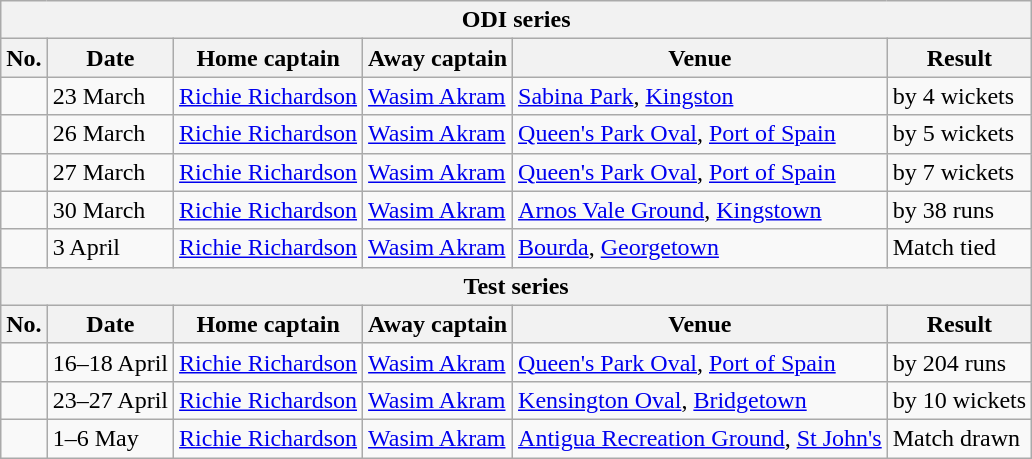<table class="wikitable">
<tr>
<th colspan="9">ODI series</th>
</tr>
<tr>
<th>No.</th>
<th>Date</th>
<th>Home captain</th>
<th>Away captain</th>
<th>Venue</th>
<th>Result</th>
</tr>
<tr>
<td></td>
<td>23 March</td>
<td><a href='#'>Richie Richardson</a></td>
<td><a href='#'>Wasim Akram</a></td>
<td><a href='#'>Sabina Park</a>, <a href='#'>Kingston</a></td>
<td> by 4 wickets</td>
</tr>
<tr>
<td></td>
<td>26 March</td>
<td><a href='#'>Richie Richardson</a></td>
<td><a href='#'>Wasim Akram</a></td>
<td><a href='#'>Queen's Park Oval</a>, <a href='#'>Port of Spain</a></td>
<td> by 5 wickets</td>
</tr>
<tr>
<td></td>
<td>27 March</td>
<td><a href='#'>Richie Richardson</a></td>
<td><a href='#'>Wasim Akram</a></td>
<td><a href='#'>Queen's Park Oval</a>, <a href='#'>Port of Spain</a></td>
<td> by 7 wickets</td>
</tr>
<tr>
<td></td>
<td>30 March</td>
<td><a href='#'>Richie Richardson</a></td>
<td><a href='#'>Wasim Akram</a></td>
<td><a href='#'>Arnos Vale Ground</a>, <a href='#'>Kingstown</a></td>
<td> by 38 runs</td>
</tr>
<tr>
<td></td>
<td>3 April</td>
<td><a href='#'>Richie Richardson</a></td>
<td><a href='#'>Wasim Akram</a></td>
<td><a href='#'>Bourda</a>, <a href='#'>Georgetown</a></td>
<td>Match tied</td>
</tr>
<tr>
<th colspan="9">Test series</th>
</tr>
<tr>
<th>No.</th>
<th>Date</th>
<th>Home captain</th>
<th>Away captain</th>
<th>Venue</th>
<th>Result</th>
</tr>
<tr>
<td></td>
<td>16–18 April</td>
<td><a href='#'>Richie Richardson</a></td>
<td><a href='#'>Wasim Akram</a></td>
<td><a href='#'>Queen's Park Oval</a>, <a href='#'>Port of Spain</a></td>
<td> by 204 runs</td>
</tr>
<tr>
<td></td>
<td>23–27 April</td>
<td><a href='#'>Richie Richardson</a></td>
<td><a href='#'>Wasim Akram</a></td>
<td><a href='#'>Kensington Oval</a>, <a href='#'>Bridgetown</a></td>
<td> by 10 wickets</td>
</tr>
<tr>
<td></td>
<td>1–6 May</td>
<td><a href='#'>Richie Richardson</a></td>
<td><a href='#'>Wasim Akram</a></td>
<td><a href='#'>Antigua Recreation Ground</a>, <a href='#'>St John's</a></td>
<td>Match drawn</td>
</tr>
</table>
